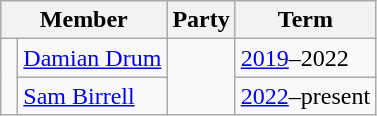<table class=wikitable style="text-align:left">
<tr>
<th colspan=2>Member</th>
<th>Party</th>
<th>Term</th>
</tr>
<tr>
<td rowspan=2 > </td>
<td><a href='#'>Damian Drum</a></td>
<td rowspan=2></td>
<td><a href='#'>2019</a>–2022</td>
</tr>
<tr>
<td><a href='#'>Sam Birrell</a></td>
<td><a href='#'>2022</a>–present</td>
</tr>
</table>
